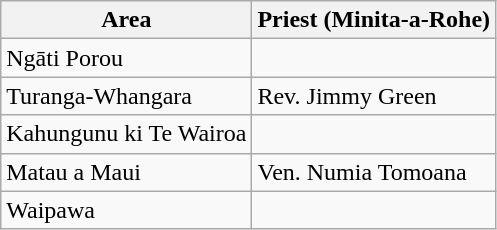<table class="wikitable">
<tr>
<th>Area</th>
<th>Priest (Minita-a-Rohe)</th>
</tr>
<tr>
<td>Ngāti Porou</td>
<td></td>
</tr>
<tr>
<td>Turanga-Whangara</td>
<td>Rev. Jimmy Green</td>
</tr>
<tr>
<td>Kahungunu ki Te Wairoa</td>
<td></td>
</tr>
<tr>
<td>Matau a Maui</td>
<td>Ven. Numia Tomoana</td>
</tr>
<tr>
<td>Waipawa</td>
<td></td>
</tr>
</table>
